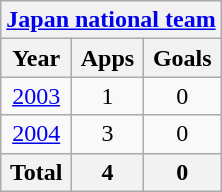<table class="wikitable" style="text-align:center">
<tr>
<th colspan=3><a href='#'>Japan national team</a></th>
</tr>
<tr>
<th>Year</th>
<th>Apps</th>
<th>Goals</th>
</tr>
<tr>
<td><a href='#'>2003</a></td>
<td>1</td>
<td>0</td>
</tr>
<tr>
<td><a href='#'>2004</a></td>
<td>3</td>
<td>0</td>
</tr>
<tr>
<th>Total</th>
<th>4</th>
<th>0</th>
</tr>
</table>
